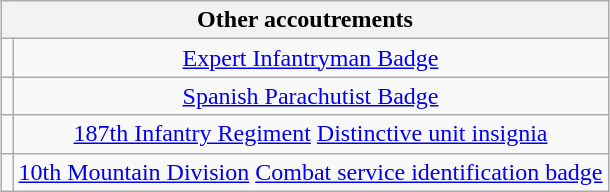<table class="wikitable" style="margin:1em auto; text-align:center;">
<tr>
<th colspan="12"><strong>Other accoutrements</strong></th>
</tr>
<tr>
<td></td>
<td><a href='#'>Expert Infantryman Badge</a></td>
</tr>
<tr>
<td></td>
<td><a href='#'>Spanish Parachutist Badge</a></td>
</tr>
<tr>
<td></td>
<td><a href='#'>187th Infantry Regiment</a> <a href='#'>Distinctive unit insignia</a></td>
</tr>
<tr>
<td></td>
<td><a href='#'>10th Mountain Division</a> <a href='#'>Combat service identification badge</a></td>
</tr>
</table>
